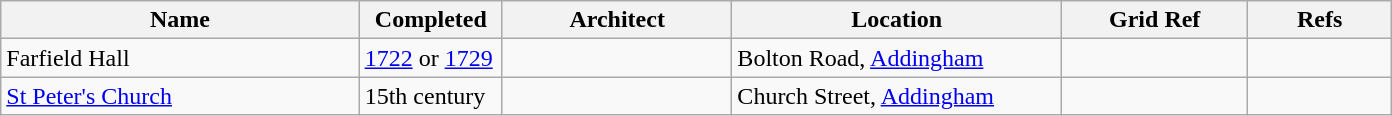<table class="wikitable sortable">
<tr>
<th width="25%">Name</th>
<th width="10%">Completed</th>
<th width="16%">Architect</th>
<th width="23%">Location</th>
<th width="13%">Grid Ref</th>
<th class="unsortable" width="10%">Refs</th>
</tr>
<tr>
<td>Farfield Hall</td>
<td><a href='#'>1722</a> or <a href='#'>1729</a></td>
<td></td>
<td>Bolton Road, <a href='#'>Addingham</a></td>
<td></td>
<td></td>
</tr>
<tr>
<td><a href='#'>St Peter's Church</a></td>
<td>15th century</td>
<td></td>
<td>Church Street, <a href='#'>Addingham</a></td>
<td></td>
<td></td>
</tr>
</table>
